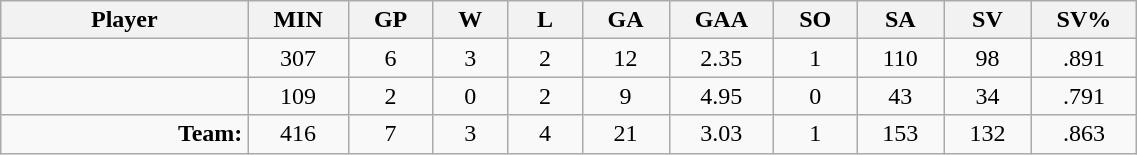<table class="wikitable sortable" width="60%">
<tr>
<th bgcolor="#DDDDFF" width="10%">Player</th>
<th width="3%" bgcolor="#DDDDFF" title="Minutes played">MIN</th>
<th width="3%" bgcolor="#DDDDFF" title="Games played in">GP</th>
<th width="3%" bgcolor="#DDDDFF" title="Wins">W</th>
<th width="3%" bgcolor="#DDDDFF"title="Losses">L</th>
<th width="3%" bgcolor="#DDDDFF" title="Goals against">GA</th>
<th width="3%" bgcolor="#DDDDFF" title="Goals against average">GAA</th>
<th width="3%" bgcolor="#DDDDFF" title="Shut-outs">SO</th>
<th width="3%" bgcolor="#DDDDFF" title="Shots against">SA</th>
<th width="3%" bgcolor="#DDDDFF" title="Shots saved">SV</th>
<th width="3%" bgcolor="#DDDDFF" title="Save percentage">SV%</th>
</tr>
<tr align="center">
<td align="right"></td>
<td>307</td>
<td>6</td>
<td>3</td>
<td>2</td>
<td>12</td>
<td>2.35</td>
<td>1</td>
<td>110</td>
<td>98</td>
<td>.891</td>
</tr>
<tr align="center">
<td align="right"></td>
<td>109</td>
<td>2</td>
<td>0</td>
<td>2</td>
<td>9</td>
<td>4.95</td>
<td>0</td>
<td>43</td>
<td>34</td>
<td>.791</td>
</tr>
<tr align="center">
<td align="right"><strong>Team:</strong></td>
<td>416</td>
<td>7</td>
<td>3</td>
<td>4</td>
<td>21</td>
<td>3.03</td>
<td>1</td>
<td>153</td>
<td>132</td>
<td>.863</td>
</tr>
</table>
